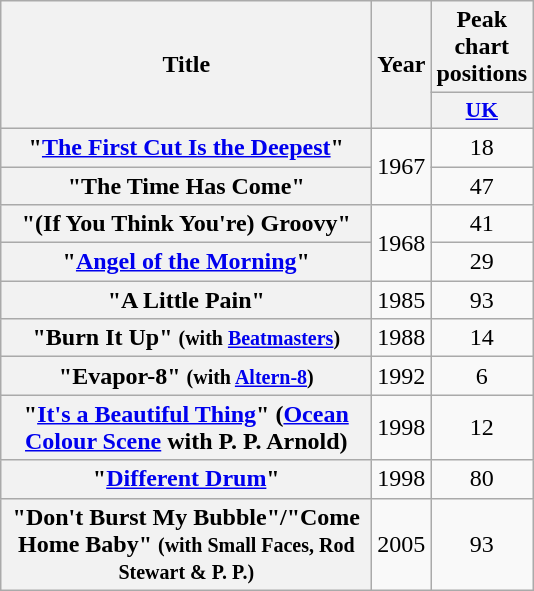<table class="wikitable plainrowheaders" style="text-align:center;">
<tr>
<th rowspan="2" scope="col" style="width:15em;">Title</th>
<th rowspan="2" scope="col" style="width:1em;">Year</th>
<th colspan="1" scope="col">Peak chart<br>positions</th>
</tr>
<tr>
<th scope="col" style="width:3em;font-size:90%;"><a href='#'>UK</a><br></th>
</tr>
<tr>
<th scope="row">"<a href='#'>The First Cut Is the Deepest</a>"</th>
<td rowspan="2">1967</td>
<td>18</td>
</tr>
<tr>
<th scope="row">"The Time Has Come"</th>
<td>47</td>
</tr>
<tr>
<th scope="row">"(If You Think You're) Groovy"</th>
<td rowspan="2">1968</td>
<td>41</td>
</tr>
<tr>
<th scope="row">"<a href='#'>Angel of the Morning</a>"</th>
<td>29</td>
</tr>
<tr>
<th scope="row">"A Little Pain"</th>
<td>1985</td>
<td>93</td>
</tr>
<tr>
<th scope="row">"Burn It Up" <small>(with <a href='#'>Beatmasters</a>)</small></th>
<td>1988</td>
<td>14</td>
</tr>
<tr>
<th scope="row">"Evapor-8" <small>(with <a href='#'>Altern-8</a>)</small></th>
<td>1992</td>
<td>6</td>
</tr>
<tr>
<th scope="row">"<a href='#'>It's a Beautiful Thing</a>" (<a href='#'>Ocean Colour Scene</a> with P. P. Arnold)</th>
<td>1998</td>
<td>12</td>
</tr>
<tr>
<th scope="row">"<a href='#'>Different Drum</a>"</th>
<td>1998</td>
<td>80</td>
</tr>
<tr>
<th scope="row">"Don't Burst My Bubble"/"Come Home Baby" <small>(with Small Faces, Rod Stewart & P. P.)</small></th>
<td>2005</td>
<td>93</td>
</tr>
</table>
